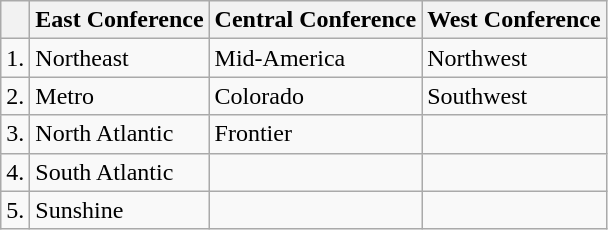<table class="wikitable">
<tr>
<th></th>
<th>East Conference</th>
<th>Central Conference</th>
<th>West Conference</th>
</tr>
<tr>
<td>1.</td>
<td>Northeast</td>
<td>Mid-America</td>
<td>Northwest</td>
</tr>
<tr>
<td>2.</td>
<td>Metro</td>
<td>Colorado</td>
<td>Southwest</td>
</tr>
<tr>
<td>3.</td>
<td>North Atlantic</td>
<td>Frontier</td>
<td></td>
</tr>
<tr>
<td>4.</td>
<td>South Atlantic</td>
<td></td>
<td></td>
</tr>
<tr>
<td>5.</td>
<td>Sunshine</td>
<td></td>
<td></td>
</tr>
</table>
